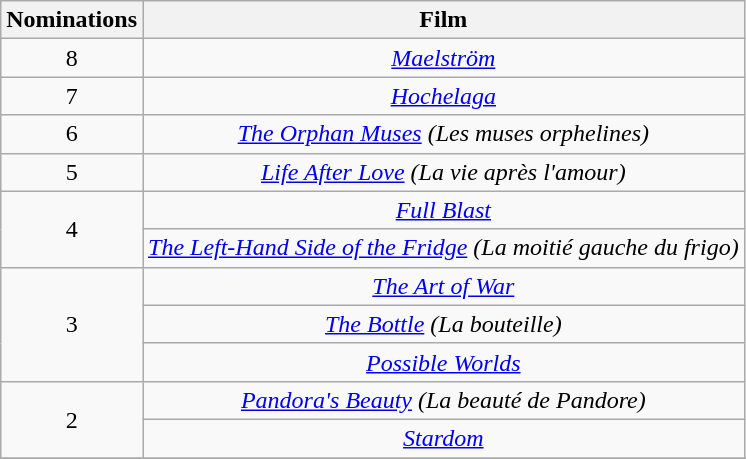<table class="wikitable" style="text-align:center;">
<tr>
<th scope="col" width="17">Nominations</th>
<th scope="col" align="center">Film</th>
</tr>
<tr>
<td rowspan="1" style="text-align:center;">8</td>
<td><em><a href='#'>Maelström</a></em></td>
</tr>
<tr>
<td rowspan="1" style="text-align:center;">7</td>
<td><em><a href='#'>Hochelaga</a></em></td>
</tr>
<tr>
<td rowspan="1" style="text-align:center;">6</td>
<td><em><a href='#'>The Orphan Muses</a> (Les muses orphelines)</em></td>
</tr>
<tr>
<td rowspan="1" style="text-align:center;">5</td>
<td><em><a href='#'>Life After Love</a> (La vie après l'amour)</em></td>
</tr>
<tr>
<td rowspan="2" style="text-align:center;">4</td>
<td><em><a href='#'>Full Blast</a></em></td>
</tr>
<tr>
<td><em><a href='#'>The Left-Hand Side of the Fridge</a> (La moitié gauche du frigo)</em></td>
</tr>
<tr>
<td rowspan="3" style="text-align:center;">3</td>
<td><em><a href='#'>The Art of War</a></em></td>
</tr>
<tr>
<td><em><a href='#'>The Bottle</a> (La bouteille)</em></td>
</tr>
<tr>
<td><em><a href='#'>Possible Worlds</a></em></td>
</tr>
<tr>
<td rowspan="2" style="text-align:center;">2</td>
<td><em><a href='#'>Pandora's Beauty</a> (La beauté de Pandore)</em></td>
</tr>
<tr>
<td><em><a href='#'>Stardom</a></em></td>
</tr>
<tr>
</tr>
</table>
